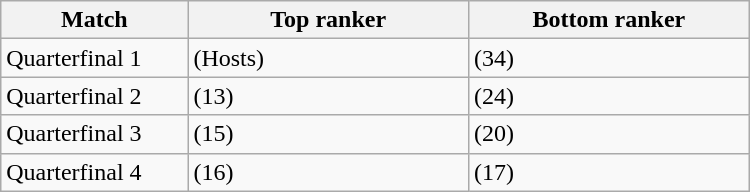<table class="wikitable" width=500>
<tr>
<th width=25%>Match</th>
<th width=37.5%>Top ranker</th>
<th width=37.5%>Bottom ranker</th>
</tr>
<tr>
<td>Quarterfinal 1</td>
<td> (Hosts)</td>
<td> (34)</td>
</tr>
<tr>
<td>Quarterfinal 2</td>
<td> (13)</td>
<td> (24)</td>
</tr>
<tr>
<td>Quarterfinal 3</td>
<td> (15)</td>
<td> (20)</td>
</tr>
<tr>
<td>Quarterfinal 4</td>
<td> (16)</td>
<td> (17)</td>
</tr>
</table>
